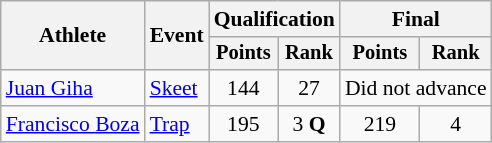<table class="wikitable" style="font-size:90%">
<tr>
<th rowspan="2">Athlete</th>
<th rowspan="2">Event</th>
<th colspan=2>Qualification</th>
<th colspan=2>Final</th>
</tr>
<tr style="font-size:95%">
<th>Points</th>
<th>Rank</th>
<th>Points</th>
<th>Rank</th>
</tr>
<tr align=center>
<td align=left><a href='#'>Juan Giha</a></td>
<td align=left><a href='#'>Skeet</a></td>
<td>144</td>
<td>27</td>
<td colspan=2>Did not advance</td>
</tr>
<tr align=center>
<td align=left><a href='#'>Francisco Boza</a></td>
<td align=left><a href='#'>Trap</a></td>
<td>195</td>
<td>3 <strong>Q</strong></td>
<td>219</td>
<td>4</td>
</tr>
</table>
